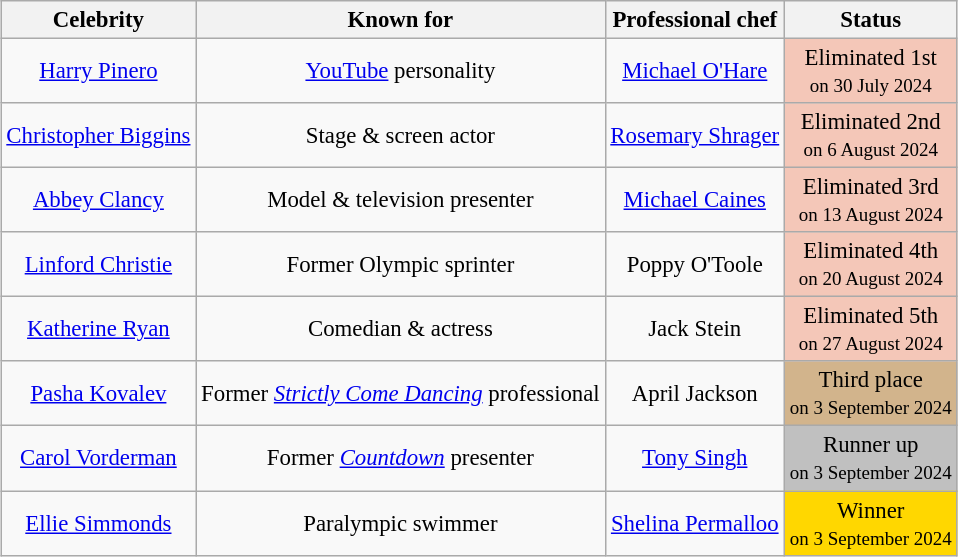<table class="wikitable" style="margin:auto; text-align:center; font-size:95%;">
<tr>
<th>Celebrity</th>
<th>Known for</th>
<th>Professional chef</th>
<th>Status</th>
</tr>
<tr>
<td><a href='#'>Harry Pinero</a></td>
<td><a href='#'>YouTube</a> personality</td>
<td><a href='#'>Michael O'Hare</a></td>
<td style="background:#f4c7b8">Eliminated 1st<br><small>on 30 July 2024</small></td>
</tr>
<tr>
<td><a href='#'>Christopher Biggins</a></td>
<td>Stage & screen actor</td>
<td><a href='#'>Rosemary Shrager</a></td>
<td style="background:#f4c7b8">Eliminated 2nd<br><small>on 6 August 2024</small></td>
</tr>
<tr>
<td><a href='#'>Abbey Clancy</a></td>
<td>Model & television presenter</td>
<td><a href='#'>Michael Caines</a></td>
<td style="background:#f4c7b8">Eliminated 3rd<br><small>on 13 August 2024</small></td>
</tr>
<tr>
<td><a href='#'>Linford Christie</a></td>
<td>Former Olympic sprinter</td>
<td>Poppy O'Toole</td>
<td style="background:#f4c7b8">Eliminated 4th<br><small>on 20 August 2024</small></td>
</tr>
<tr>
<td><a href='#'>Katherine Ryan</a></td>
<td>Comedian & actress</td>
<td>Jack Stein</td>
<td style="background:#f4c7b8">Eliminated 5th<br><small>on 27 August 2024</small></td>
</tr>
<tr>
<td><a href='#'>Pasha Kovalev</a></td>
<td>Former <em><a href='#'>Strictly Come Dancing</a></em> professional</td>
<td>April Jackson</td>
<td style="background:tan">Third place<br><small>on 3 September 2024</small></td>
</tr>
<tr>
<td><a href='#'>Carol Vorderman</a></td>
<td>Former <em><a href='#'>Countdown</a></em> presenter</td>
<td><a href='#'>Tony Singh</a></td>
<td style="background:silver">Runner up <br><small>on 3 September 2024</small></td>
</tr>
<tr>
<td><a href='#'>Ellie Simmonds</a></td>
<td>Paralympic swimmer</td>
<td><a href='#'>Shelina Permalloo</a></td>
<td style="background:gold">Winner <br><small>on 3 September 2024</small></td>
</tr>
</table>
